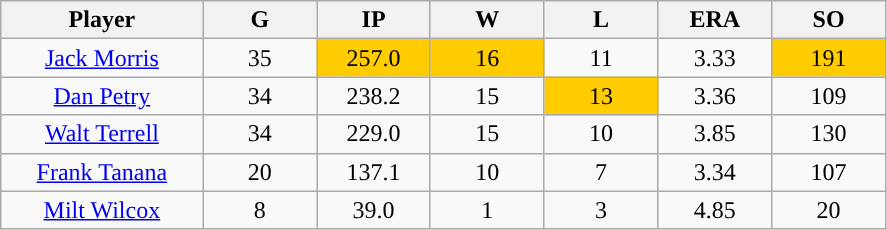<table class="wikitable sortable">
<tr>
<th bgcolor="#DDDDFF" width="16%">Player</th>
<th bgcolor="#DDDDFF" width="9%">G</th>
<th bgcolor="#DDDDFF" width="9%">IP</th>
<th bgcolor="#DDDDFF" width="9%">W</th>
<th bgcolor="#DDDDFF" width="9%">L</th>
<th bgcolor="#DDDDFF" width="9%">ERA</th>
<th bgcolor="#DDDDFF" width="9%">SO</th>
</tr>
<tr align="center">
<td><a href='#'>Jack Morris</a></td>
<td>35</td>
<td style="background:#fc0;">257.0</td>
<td style="background:#fc0;">16</td>
<td>11</td>
<td>3.33</td>
<td style="background:#fc0;">191</td>
</tr>
<tr align="center">
<td><a href='#'>Dan Petry</a></td>
<td>34</td>
<td>238.2</td>
<td>15</td>
<td style="background:#fc0;">13</td>
<td>3.36</td>
<td>109</td>
</tr>
<tr align="center">
<td><a href='#'>Walt Terrell</a></td>
<td>34</td>
<td>229.0</td>
<td>15</td>
<td>10</td>
<td>3.85</td>
<td>130</td>
</tr>
<tr align="center">
<td><a href='#'>Frank Tanana</a></td>
<td>20</td>
<td>137.1</td>
<td>10</td>
<td>7</td>
<td>3.34</td>
<td>107</td>
</tr>
<tr align="center">
<td><a href='#'>Milt Wilcox</a></td>
<td>8</td>
<td>39.0</td>
<td>1</td>
<td>3</td>
<td>4.85</td>
<td>20</td>
</tr>
</table>
